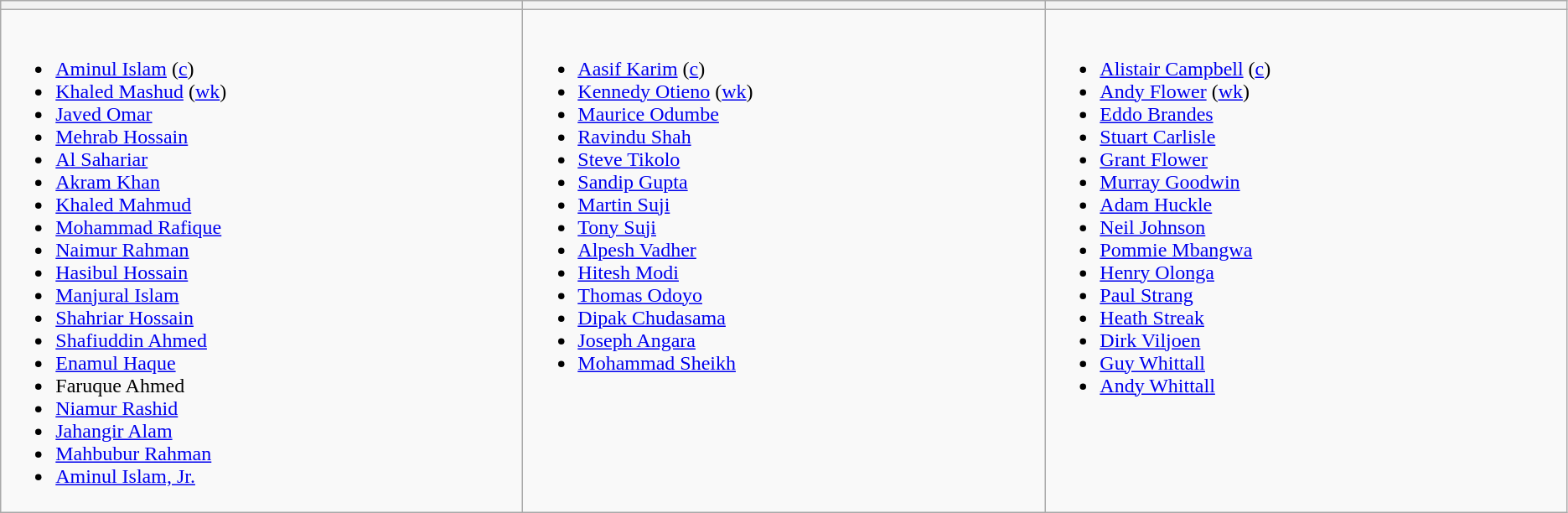<table class="wikitable">
<tr>
<th style="width:15%;"></th>
<th style="width:15%;"></th>
<th style="width:15%;"></th>
</tr>
<tr style="vertical-align:top">
<td><br><ul><li><a href='#'>Aminul Islam</a> (<a href='#'>c</a>)</li><li><a href='#'>Khaled Mashud</a> (<a href='#'>wk</a>)</li><li><a href='#'>Javed Omar</a></li><li><a href='#'>Mehrab Hossain</a></li><li><a href='#'>Al Sahariar</a></li><li><a href='#'>Akram Khan</a></li><li><a href='#'>Khaled Mahmud</a></li><li><a href='#'>Mohammad Rafique</a></li><li><a href='#'>Naimur Rahman</a></li><li><a href='#'>Hasibul Hossain</a></li><li><a href='#'>Manjural Islam</a></li><li><a href='#'>Shahriar Hossain</a></li><li><a href='#'>Shafiuddin Ahmed</a></li><li><a href='#'>Enamul Haque</a></li><li>Faruque Ahmed</li><li><a href='#'>Niamur Rashid</a></li><li><a href='#'>Jahangir Alam</a></li><li><a href='#'>Mahbubur Rahman</a></li><li><a href='#'>Aminul Islam, Jr.</a></li></ul></td>
<td><br><ul><li><a href='#'>Aasif Karim</a> (<a href='#'>c</a>)</li><li><a href='#'>Kennedy Otieno</a> (<a href='#'>wk</a>)</li><li><a href='#'>Maurice Odumbe</a></li><li><a href='#'>Ravindu Shah</a></li><li><a href='#'>Steve Tikolo</a></li><li><a href='#'>Sandip Gupta</a></li><li><a href='#'>Martin Suji</a></li><li><a href='#'>Tony Suji</a></li><li><a href='#'>Alpesh Vadher</a></li><li><a href='#'>Hitesh Modi</a></li><li><a href='#'>Thomas Odoyo</a></li><li><a href='#'>Dipak Chudasama</a></li><li><a href='#'>Joseph Angara</a></li><li><a href='#'>Mohammad Sheikh</a></li></ul></td>
<td><br><ul><li><a href='#'>Alistair Campbell</a> (<a href='#'>c</a>)</li><li><a href='#'>Andy Flower</a> (<a href='#'>wk</a>)</li><li><a href='#'>Eddo Brandes</a></li><li><a href='#'>Stuart Carlisle</a></li><li><a href='#'>Grant Flower</a></li><li><a href='#'>Murray Goodwin</a></li><li><a href='#'>Adam Huckle</a></li><li><a href='#'>Neil Johnson</a></li><li><a href='#'>Pommie Mbangwa</a></li><li><a href='#'>Henry Olonga</a></li><li><a href='#'>Paul Strang</a></li><li><a href='#'>Heath Streak</a></li><li><a href='#'>Dirk Viljoen</a></li><li><a href='#'>Guy Whittall</a></li><li><a href='#'>Andy Whittall</a></li></ul></td>
</tr>
</table>
